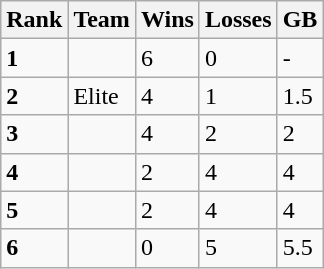<table class="wikitable">
<tr>
<th>Rank</th>
<th>Team</th>
<th>Wins</th>
<th>Losses</th>
<th>GB</th>
</tr>
<tr>
<td><strong>1</strong></td>
<td></td>
<td>6</td>
<td>0</td>
<td>-</td>
</tr>
<tr>
<td><strong>2</strong></td>
<td> Elite</td>
<td>4</td>
<td>1</td>
<td>1.5</td>
</tr>
<tr>
<td><strong>3</strong></td>
<td></td>
<td>4</td>
<td>2</td>
<td>2</td>
</tr>
<tr>
<td><strong>4</strong></td>
<td></td>
<td>2</td>
<td>4</td>
<td>4</td>
</tr>
<tr>
<td><strong>5</strong></td>
<td></td>
<td>2</td>
<td>4</td>
<td>4</td>
</tr>
<tr>
<td><strong>6</strong></td>
<td></td>
<td>0</td>
<td>5</td>
<td>5.5</td>
</tr>
</table>
